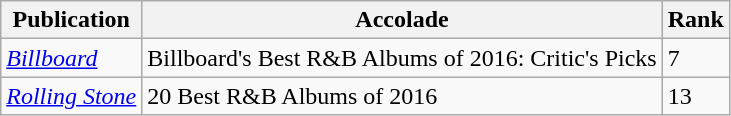<table class="wikitable sortable">
<tr>
<th>Publication</th>
<th>Accolade</th>
<th>Rank</th>
</tr>
<tr>
<td><em><a href='#'>Billboard</a></em></td>
<td>Billboard's Best R&B Albums of 2016: Critic's Picks</td>
<td>7</td>
</tr>
<tr>
<td><em><a href='#'>Rolling Stone</a></em></td>
<td>20 Best R&B Albums of 2016</td>
<td>13</td>
</tr>
</table>
